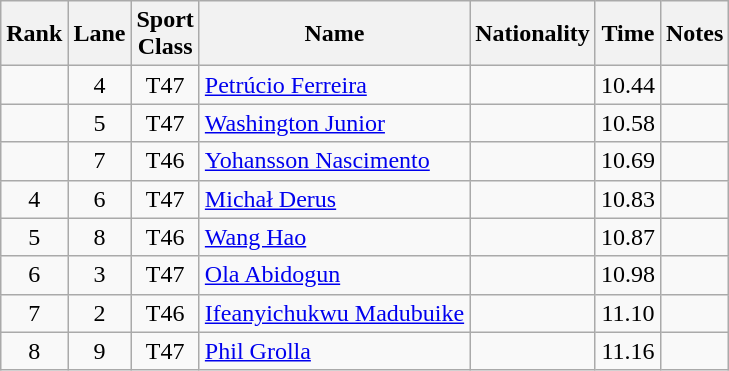<table class="wikitable sortable" style="text-align:center">
<tr>
<th>Rank</th>
<th>Lane</th>
<th>Sport<br>Class</th>
<th>Name</th>
<th>Nationality</th>
<th>Time</th>
<th>Notes</th>
</tr>
<tr>
<td></td>
<td>4</td>
<td>T47</td>
<td align=left><a href='#'>Petrúcio Ferreira</a></td>
<td align=left></td>
<td>10.44</td>
<td></td>
</tr>
<tr>
<td></td>
<td>5</td>
<td>T47</td>
<td align=left><a href='#'>Washington Junior</a></td>
<td align=left></td>
<td>10.58</td>
<td></td>
</tr>
<tr>
<td></td>
<td>7</td>
<td>T46</td>
<td align=left><a href='#'>Yohansson Nascimento</a></td>
<td align=left></td>
<td>10.69</td>
<td></td>
</tr>
<tr>
<td>4</td>
<td>6</td>
<td>T47</td>
<td align=left><a href='#'>Michał Derus</a></td>
<td align=left></td>
<td>10.83</td>
<td></td>
</tr>
<tr>
<td>5</td>
<td>8</td>
<td>T46</td>
<td align=left><a href='#'>Wang Hao</a></td>
<td align=left></td>
<td>10.87</td>
<td></td>
</tr>
<tr>
<td>6</td>
<td>3</td>
<td>T47</td>
<td align=left><a href='#'>Ola Abidogun</a></td>
<td align=left></td>
<td>10.98</td>
<td></td>
</tr>
<tr>
<td>7</td>
<td>2</td>
<td>T46</td>
<td align=left><a href='#'>Ifeanyichukwu Madubuike</a></td>
<td align=left></td>
<td>11.10</td>
<td></td>
</tr>
<tr>
<td>8</td>
<td>9</td>
<td>T47</td>
<td align=left><a href='#'>Phil Grolla</a></td>
<td align=left></td>
<td>11.16</td>
<td></td>
</tr>
</table>
